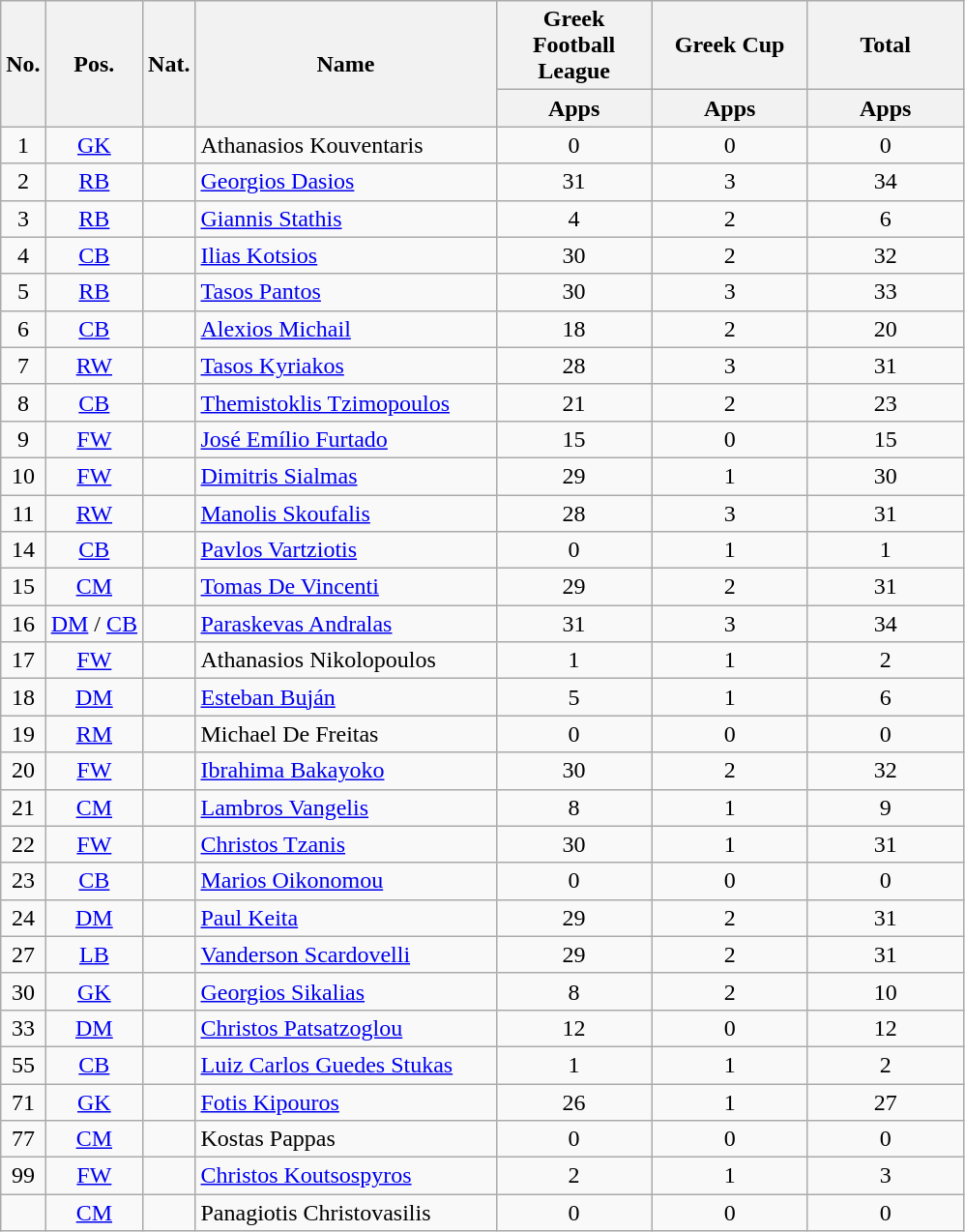<table class="wikitable sortable" style="text-align:center">
<tr>
<th rowspan="2" style="text-align:center;">No.</th>
<th rowspan="2" style="text-align:center;">Pos.</th>
<th rowspan="2" style="text-align:center;">Nat.</th>
<th rowspan="2" style="text-align:center; width:200px;">Name</th>
<th style="text-align:center; width:100px;">Greek Football League</th>
<th style="text-align:center; width:100px;">Greek Cup</th>
<th style="text-align:center; width:100px;">Total</th>
</tr>
<tr>
<th style="text-align:center;">Apps</th>
<th style="text-align:center;">Apps</th>
<th style="text-align:center;">Apps</th>
</tr>
<tr>
<td>1</td>
<td><a href='#'>GK</a></td>
<td></td>
<td align=left>Athanasios Kouventaris</td>
<td>0</td>
<td>0</td>
<td>0</td>
</tr>
<tr>
<td>2</td>
<td><a href='#'>RB</a></td>
<td></td>
<td align=left><a href='#'>Georgios Dasios</a></td>
<td>31</td>
<td>3</td>
<td>34</td>
</tr>
<tr>
<td>3</td>
<td><a href='#'>RB</a></td>
<td></td>
<td align=left><a href='#'>Giannis Stathis</a></td>
<td>4</td>
<td>2</td>
<td>6</td>
</tr>
<tr>
<td>4</td>
<td><a href='#'>CB</a></td>
<td></td>
<td align=left><a href='#'>Ilias Kotsios</a></td>
<td>30</td>
<td>2</td>
<td>32</td>
</tr>
<tr>
<td>5</td>
<td><a href='#'>RB</a></td>
<td></td>
<td align=left><a href='#'>Tasos Pantos</a></td>
<td>30</td>
<td>3</td>
<td>33</td>
</tr>
<tr>
<td>6</td>
<td><a href='#'>CB</a></td>
<td></td>
<td align=left><a href='#'>Alexios Michail</a></td>
<td>18</td>
<td>2</td>
<td>20</td>
</tr>
<tr>
<td>7</td>
<td><a href='#'>RW</a></td>
<td></td>
<td align=left><a href='#'>Tasos Kyriakos</a></td>
<td>28</td>
<td>3</td>
<td>31</td>
</tr>
<tr>
<td>8</td>
<td><a href='#'>CB</a></td>
<td></td>
<td align=left><a href='#'>Themistoklis Tzimopoulos</a></td>
<td>21</td>
<td>2</td>
<td>23</td>
</tr>
<tr>
<td>9</td>
<td><a href='#'>FW</a></td>
<td> </td>
<td align=left><a href='#'>José Emílio Furtado</a></td>
<td>15</td>
<td>0</td>
<td>15</td>
</tr>
<tr>
<td>10</td>
<td><a href='#'>FW</a></td>
<td></td>
<td align=left><a href='#'>Dimitris Sialmas</a></td>
<td>29</td>
<td>1</td>
<td>30</td>
</tr>
<tr>
<td>11</td>
<td><a href='#'>RW</a></td>
<td></td>
<td align=left><a href='#'>Manolis Skoufalis</a></td>
<td>28</td>
<td>3</td>
<td>31</td>
</tr>
<tr>
<td>14</td>
<td><a href='#'>CB</a></td>
<td></td>
<td align=left><a href='#'>Pavlos Vartziotis</a></td>
<td>0</td>
<td>1</td>
<td>1</td>
</tr>
<tr>
<td>15</td>
<td><a href='#'>CM</a></td>
<td></td>
<td align=left><a href='#'>Tomas De Vincenti</a></td>
<td>29</td>
<td>2</td>
<td>31</td>
</tr>
<tr>
<td>16</td>
<td><a href='#'>DM</a> / <a href='#'>CB</a></td>
<td></td>
<td align=left><a href='#'>Paraskevas Andralas</a></td>
<td>31</td>
<td>3</td>
<td>34</td>
</tr>
<tr>
<td>17</td>
<td><a href='#'>FW</a></td>
<td></td>
<td align=left>Athanasios Nikolopoulos</td>
<td>1</td>
<td>1</td>
<td>2</td>
</tr>
<tr>
<td>18</td>
<td><a href='#'>DM</a></td>
<td></td>
<td align=left><a href='#'>Esteban Buján</a></td>
<td>5</td>
<td>1</td>
<td>6</td>
</tr>
<tr>
<td>19</td>
<td><a href='#'>RM</a></td>
<td></td>
<td align=left>Michael De Freitas</td>
<td>0</td>
<td>0</td>
<td>0</td>
</tr>
<tr>
<td>20</td>
<td><a href='#'>FW</a></td>
<td></td>
<td align=left><a href='#'>Ibrahima Bakayoko</a></td>
<td>30</td>
<td>2</td>
<td>32</td>
</tr>
<tr>
<td>21</td>
<td><a href='#'>CM</a></td>
<td></td>
<td align=left><a href='#'>Lambros Vangelis</a></td>
<td>8</td>
<td>1</td>
<td>9</td>
</tr>
<tr>
<td>22</td>
<td><a href='#'>FW</a></td>
<td></td>
<td align=left><a href='#'>Christos Tzanis</a></td>
<td>30</td>
<td>1</td>
<td>31</td>
</tr>
<tr>
<td>23</td>
<td><a href='#'>CB</a></td>
<td></td>
<td align=left><a href='#'>Marios Oikonomou</a></td>
<td>0</td>
<td>0</td>
<td>0</td>
</tr>
<tr>
<td>24</td>
<td><a href='#'>DM</a></td>
<td></td>
<td align=left><a href='#'>Paul Keita</a></td>
<td>29</td>
<td>2</td>
<td>31</td>
</tr>
<tr>
<td>27</td>
<td><a href='#'>LB</a></td>
<td> </td>
<td align=left><a href='#'>Vanderson Scardovelli</a></td>
<td>29</td>
<td>2</td>
<td>31</td>
</tr>
<tr>
<td>30</td>
<td><a href='#'>GK</a></td>
<td></td>
<td align=left><a href='#'>Georgios Sikalias</a></td>
<td>8</td>
<td>2</td>
<td>10</td>
</tr>
<tr>
<td>33</td>
<td><a href='#'>DM</a></td>
<td></td>
<td align=left><a href='#'>Christos Patsatzoglou</a></td>
<td>12</td>
<td>0</td>
<td>12</td>
</tr>
<tr>
<td>55</td>
<td><a href='#'>CB</a></td>
<td></td>
<td align=left><a href='#'>Luiz Carlos Guedes Stukas</a></td>
<td>1</td>
<td>1</td>
<td>2</td>
</tr>
<tr>
<td>71</td>
<td><a href='#'>GK</a></td>
<td></td>
<td align=left><a href='#'>Fotis Kipouros</a></td>
<td>26</td>
<td>1</td>
<td>27</td>
</tr>
<tr>
<td>77</td>
<td><a href='#'>CM</a></td>
<td></td>
<td align=left>Kostas Pappas</td>
<td>0</td>
<td>0</td>
<td>0</td>
</tr>
<tr>
<td>99</td>
<td><a href='#'>FW</a></td>
<td></td>
<td align=left><a href='#'>Christos Koutsospyros</a></td>
<td>2</td>
<td>1</td>
<td>3</td>
</tr>
<tr>
<td></td>
<td><a href='#'>CM</a></td>
<td></td>
<td align=left>Panagiotis Christovasilis</td>
<td>0</td>
<td>0</td>
<td>0</td>
</tr>
</table>
